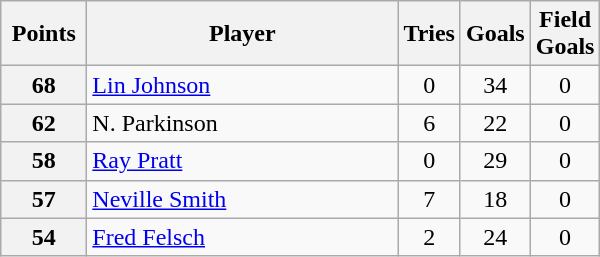<table class="wikitable" style="text-align:left;">
<tr>
<th width=50>Points</th>
<th width=200>Player</th>
<th width=30>Tries</th>
<th width=30>Goals</th>
<th width=30>Field Goals</th>
</tr>
<tr>
<th>68</th>
<td> <a href='#'>Lin Johnson</a></td>
<td align=center>0</td>
<td align=center>34</td>
<td align=center>0</td>
</tr>
<tr>
<th>62</th>
<td> N. Parkinson</td>
<td align=center>6</td>
<td align=center>22</td>
<td align=center>0</td>
</tr>
<tr>
<th>58</th>
<td> <a href='#'>Ray Pratt</a></td>
<td align=center>0</td>
<td align=center>29</td>
<td align=center>0</td>
</tr>
<tr>
<th>57</th>
<td> <a href='#'>Neville Smith</a></td>
<td align=center>7</td>
<td align=center>18</td>
<td align=center>0</td>
</tr>
<tr>
<th>54</th>
<td> <a href='#'>Fred Felsch</a></td>
<td align=center>2</td>
<td align=center>24</td>
<td align=center>0</td>
</tr>
</table>
